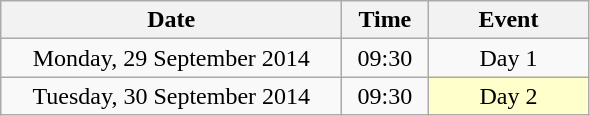<table class = "wikitable" style="text-align:center;">
<tr>
<th width=220>Date</th>
<th width=50>Time</th>
<th width=100>Event</th>
</tr>
<tr>
<td>Monday, 29 September 2014</td>
<td>09:30</td>
<td>Day 1</td>
</tr>
<tr>
<td>Tuesday, 30 September 2014</td>
<td>09:30</td>
<td bgcolor=ffffcc>Day 2</td>
</tr>
</table>
